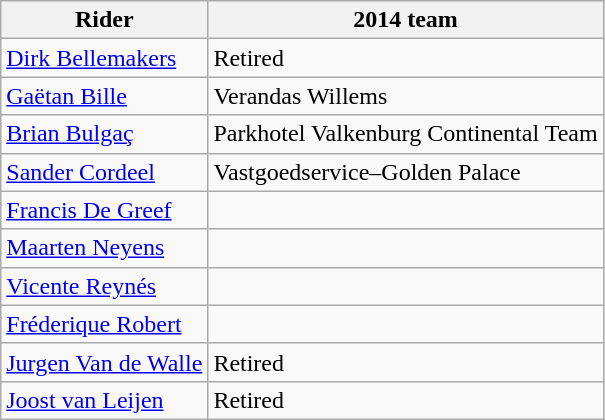<table class="wikitable">
<tr>
<th>Rider</th>
<th>2014 team</th>
</tr>
<tr>
<td><a href='#'>Dirk Bellemakers</a></td>
<td>Retired</td>
</tr>
<tr>
<td><a href='#'>Gaëtan Bille</a></td>
<td>Verandas Willems</td>
</tr>
<tr>
<td><a href='#'>Brian Bulgaç</a></td>
<td>Parkhotel Valkenburg Continental Team</td>
</tr>
<tr>
<td><a href='#'>Sander Cordeel</a></td>
<td>Vastgoedservice–Golden Palace</td>
</tr>
<tr>
<td><a href='#'>Francis De Greef</a></td>
<td></td>
</tr>
<tr>
<td><a href='#'>Maarten Neyens</a></td>
<td></td>
</tr>
<tr>
<td><a href='#'>Vicente Reynés</a></td>
<td></td>
</tr>
<tr>
<td><a href='#'>Fréderique Robert</a></td>
<td></td>
</tr>
<tr>
<td><a href='#'>Jurgen Van de Walle</a></td>
<td>Retired</td>
</tr>
<tr>
<td><a href='#'>Joost van Leijen</a></td>
<td>Retired</td>
</tr>
</table>
